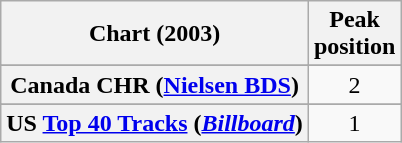<table class="wikitable sortable plainrowheaders" style="text-align:center;">
<tr>
<th scope="col">Chart (2003)</th>
<th scope="col">Peak<br>position</th>
</tr>
<tr>
</tr>
<tr>
</tr>
<tr>
</tr>
<tr>
</tr>
<tr>
<th scope="row">Canada CHR (<a href='#'>Nielsen BDS</a>)</th>
<td style="text-align:center">2</td>
</tr>
<tr>
</tr>
<tr>
</tr>
<tr>
</tr>
<tr>
</tr>
<tr>
</tr>
<tr>
</tr>
<tr>
</tr>
<tr>
</tr>
<tr>
</tr>
<tr>
</tr>
<tr>
</tr>
<tr>
</tr>
<tr>
</tr>
<tr>
</tr>
<tr>
</tr>
<tr>
<th scope="row">US <a href='#'>Top 40 Tracks</a> (<em><a href='#'>Billboard</a></em>)</th>
<td>1</td>
</tr>
</table>
